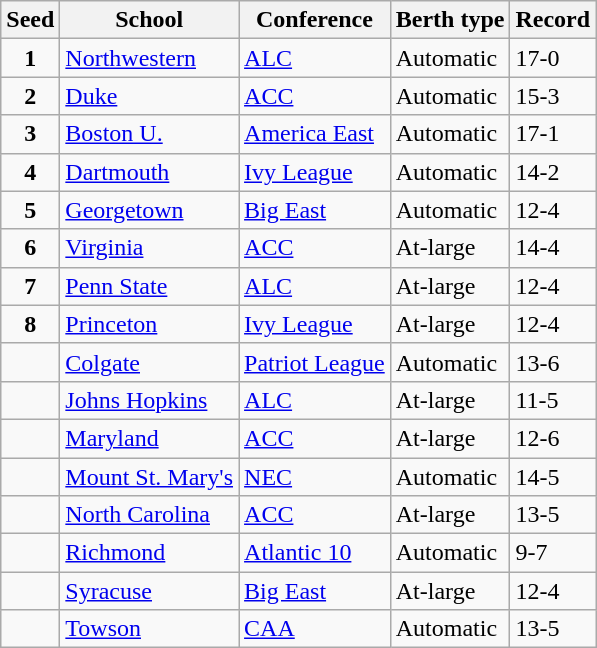<table class="wikitable sortable">
<tr>
<th>Seed</th>
<th>School</th>
<th>Conference</th>
<th>Berth type</th>
<th>Record</th>
</tr>
<tr>
<td align=center><strong>1</strong></td>
<td><a href='#'>Northwestern</a></td>
<td><a href='#'>ALC</a></td>
<td>Automatic</td>
<td>17-0</td>
</tr>
<tr>
<td align=center><strong>2</strong></td>
<td><a href='#'>Duke</a></td>
<td><a href='#'>ACC</a></td>
<td>Automatic</td>
<td>15-3</td>
</tr>
<tr>
<td align=center><strong>3</strong></td>
<td><a href='#'>Boston U.</a></td>
<td><a href='#'>America East</a></td>
<td>Automatic</td>
<td>17-1</td>
</tr>
<tr>
<td align=center><strong>4</strong></td>
<td><a href='#'>Dartmouth</a></td>
<td><a href='#'>Ivy League</a></td>
<td>Automatic</td>
<td>14-2</td>
</tr>
<tr>
<td align=center><strong>5</strong></td>
<td><a href='#'>Georgetown</a></td>
<td><a href='#'>Big East</a></td>
<td>Automatic</td>
<td>12-4</td>
</tr>
<tr>
<td align=center><strong>6</strong></td>
<td><a href='#'>Virginia</a></td>
<td><a href='#'>ACC</a></td>
<td>At-large</td>
<td>14-4</td>
</tr>
<tr>
<td align=center><strong>7</strong></td>
<td><a href='#'>Penn State</a></td>
<td><a href='#'>ALC</a></td>
<td>At-large</td>
<td>12-4</td>
</tr>
<tr>
<td align=center><strong>8</strong></td>
<td><a href='#'>Princeton</a></td>
<td><a href='#'>Ivy League</a></td>
<td>At-large</td>
<td>12-4</td>
</tr>
<tr>
<td></td>
<td><a href='#'>Colgate</a></td>
<td><a href='#'>Patriot League</a></td>
<td>Automatic</td>
<td>13-6</td>
</tr>
<tr>
<td></td>
<td><a href='#'>Johns Hopkins</a></td>
<td><a href='#'>ALC</a></td>
<td>At-large</td>
<td>11-5</td>
</tr>
<tr>
<td></td>
<td><a href='#'>Maryland</a></td>
<td><a href='#'>ACC</a></td>
<td>At-large</td>
<td>12-6</td>
</tr>
<tr>
<td></td>
<td><a href='#'>Mount St. Mary's</a></td>
<td><a href='#'>NEC</a></td>
<td>Automatic</td>
<td>14-5</td>
</tr>
<tr>
<td></td>
<td><a href='#'>North Carolina</a></td>
<td><a href='#'>ACC</a></td>
<td>At-large</td>
<td>13-5</td>
</tr>
<tr>
<td></td>
<td><a href='#'>Richmond</a></td>
<td><a href='#'>Atlantic 10</a></td>
<td>Automatic</td>
<td>9-7</td>
</tr>
<tr>
<td></td>
<td><a href='#'>Syracuse</a></td>
<td><a href='#'>Big East</a></td>
<td>At-large</td>
<td>12-4</td>
</tr>
<tr>
<td></td>
<td><a href='#'>Towson</a></td>
<td><a href='#'>CAA</a></td>
<td>Automatic</td>
<td>13-5</td>
</tr>
</table>
